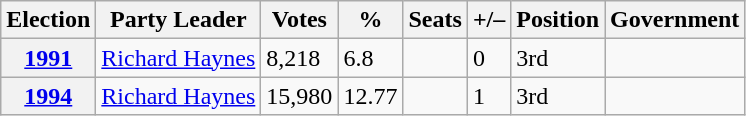<table class=wikitable style="text-align: left;">
<tr>
<th>Election</th>
<th>Party Leader</th>
<th>Votes</th>
<th>%</th>
<th>Seats</th>
<th>+/–</th>
<th>Position</th>
<th>Government</th>
</tr>
<tr>
<th><a href='#'>1991</a></th>
<td><a href='#'>Richard Haynes</a></td>
<td>8,218</td>
<td>6.8</td>
<td></td>
<td> 0</td>
<td> 3rd</td>
<td></td>
</tr>
<tr>
<th><a href='#'>1994</a></th>
<td><a href='#'>Richard Haynes</a></td>
<td>15,980</td>
<td>12.77</td>
<td></td>
<td> 1</td>
<td> 3rd</td>
<td></td>
</tr>
</table>
